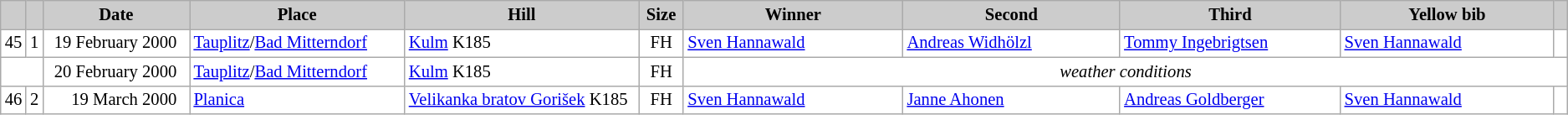<table class="wikitable plainrowheaders" style="background:#fff; font-size:86%; line-height:16px; border:gray solid 1px; border-collapse:collapse;">
<tr style="background:#ccc; text-align:center;">
<th scope="col" style="background:#ccc; width=10 px;"></th>
<th scope="col" style="background:#ccc; width=10 px;"></th>
<th scope="col" style="background:#ccc; width:120px;">Date</th>
<th scope="col" style="background:#ccc; width:180px;">Place</th>
<th scope="col" style="background:#ccc; width:200px;">Hill</th>
<th scope="col" style="background:#ccc; width:30px;">Size</th>
<th scope="col" style="background:#ccc; width:185px;">Winner</th>
<th scope="col" style="background:#ccc; width:185px;">Second</th>
<th scope="col" style="background:#ccc; width:185px;">Third</th>
<th scope="col" style="background:#ccc; width:180px;">Yellow bib</th>
<th scope="col" style="background:#ccc; width:5px;"></th>
</tr>
<tr>
<td align=center>45</td>
<td align=center>1</td>
<td align=right>19 February 2000  </td>
<td> <a href='#'>Tauplitz</a>/<a href='#'>Bad Mitterndorf</a></td>
<td><a href='#'>Kulm</a> K185</td>
<td align=center>FH</td>
<td> <a href='#'>Sven Hannawald</a></td>
<td> <a href='#'>Andreas Widhölzl</a></td>
<td> <a href='#'>Tommy Ingebrigtsen</a></td>
<td> <a href='#'>Sven Hannawald</a></td>
<td></td>
</tr>
<tr>
<td colspan=2></td>
<td align=right>20 February 2000  </td>
<td> <a href='#'>Tauplitz</a>/<a href='#'>Bad Mitterndorf</a></td>
<td><a href='#'>Kulm</a> K185</td>
<td align=center>FH</td>
<td colspan=5 align=center><em>weather conditions</em></td>
</tr>
<tr>
<td align=center>46</td>
<td align=center>2</td>
<td align=right>19 March 2000  </td>
<td> <a href='#'>Planica</a></td>
<td><a href='#'>Velikanka bratov Gorišek</a> K185</td>
<td align=center>FH</td>
<td> <a href='#'>Sven Hannawald</a></td>
<td> <a href='#'>Janne Ahonen</a></td>
<td> <a href='#'>Andreas Goldberger</a></td>
<td> <a href='#'>Sven Hannawald</a></td>
<td></td>
</tr>
</table>
